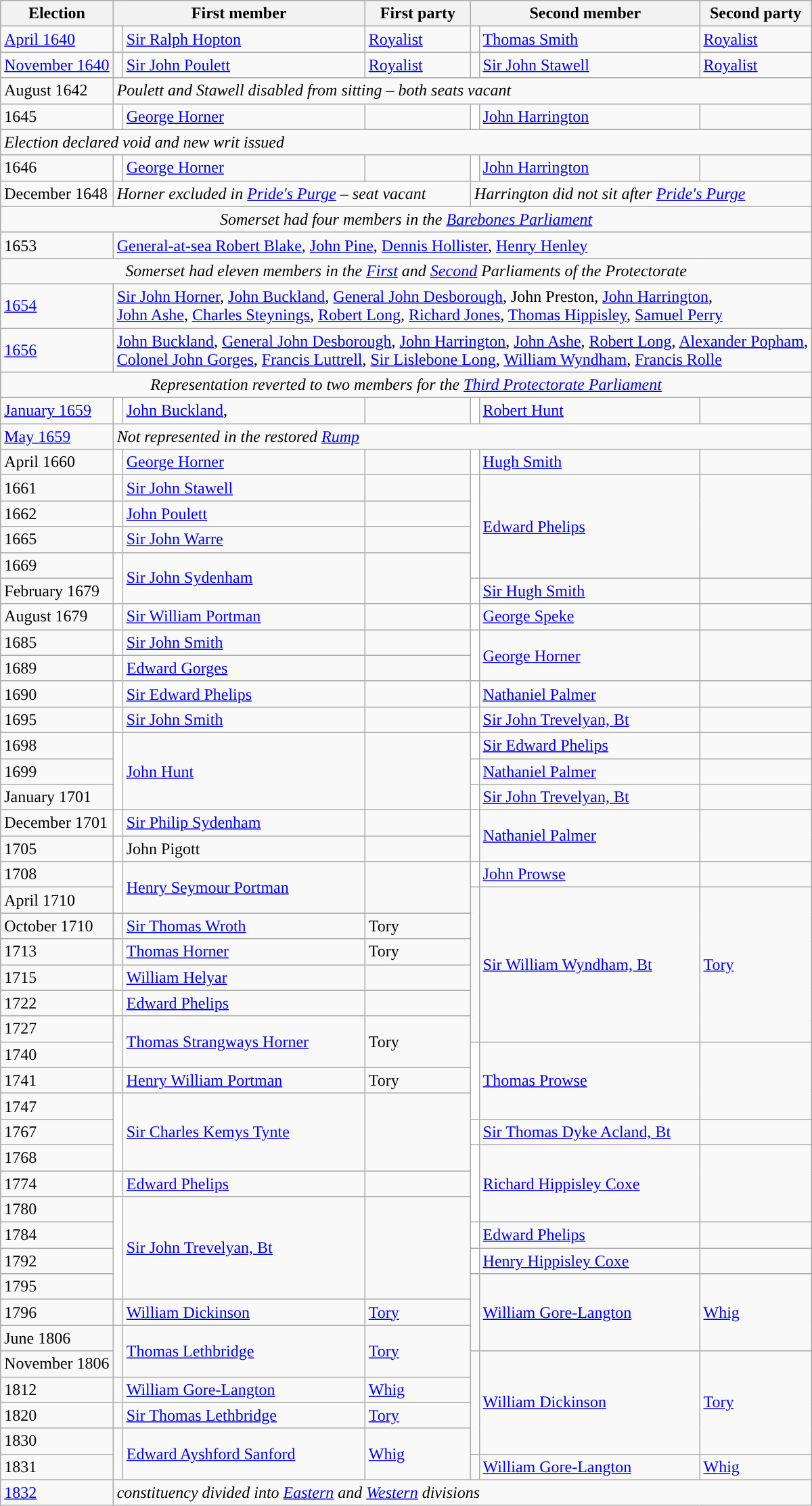<table class="wikitable">
<tr>
<th>Election</th>
<th colspan="2">First member</th>
<th>First party</th>
<th colspan="2">Second member</th>
<th>Second party</th>
</tr>
<tr>
<td><a href='#'>April 1640</a></td>
<td style="color:inherit;background-color: "></td>
<td><a href='#'>Sir Ralph Hopton</a></td>
<td><a href='#'>Royalist</a></td>
<td style="color:inherit;background-color: "></td>
<td><a href='#'>Thomas Smith</a></td>
<td><a href='#'>Royalist</a></td>
</tr>
<tr>
<td><a href='#'>November 1640</a></td>
<td style="color:inherit;background-color: "></td>
<td><a href='#'>Sir John Poulett</a></td>
<td><a href='#'>Royalist</a></td>
<td style="color:inherit;background-color: "></td>
<td><a href='#'>Sir John Stawell</a></td>
<td><a href='#'>Royalist</a></td>
</tr>
<tr>
<td>August 1642</td>
<td colspan="6"><em>Poulett and Stawell disabled from sitting – both seats vacant</em></td>
</tr>
<tr>
<td>1645</td>
<td style="color:inherit;background-color: white"></td>
<td><a href='#'>George Horner</a></td>
<td></td>
<td style="color:inherit;background-color: white"></td>
<td><a href='#'>John Harrington</a></td>
<td></td>
</tr>
<tr>
<td colspan="7"><em>Election declared void and new writ issued</em></td>
</tr>
<tr>
<td>1646</td>
<td style="color:inherit;background-color: white"></td>
<td><a href='#'>George Horner</a></td>
<td></td>
<td style="color:inherit;background-color: white"></td>
<td><a href='#'>John Harrington</a></td>
<td></td>
</tr>
<tr>
<td>December 1648</td>
<td colspan="3"><em>Horner excluded in <a href='#'>Pride's Purge</a> – seat vacant</em></td>
<td colspan="3"><em>Harrington did not sit after <a href='#'>Pride's Purge</a></em></td>
</tr>
<tr>
<td colspan="7" align="center"><em>Somerset had four members in the <a href='#'>Barebones Parliament</a></em></td>
</tr>
<tr>
<td>1653</td>
<td colspan="6"><a href='#'>General-at-sea Robert Blake</a>, <a href='#'>John Pine</a>, <a href='#'>Dennis Hollister</a>, <a href='#'>Henry Henley</a></td>
</tr>
<tr>
<td colspan="7" align="center"><em>Somerset had eleven members in the <a href='#'>First</a> and <a href='#'>Second</a> Parliaments of the Protectorate</em></td>
</tr>
<tr>
<td><a href='#'>1654</a></td>
<td colspan="6"><a href='#'>Sir John Horner</a>, <a href='#'>John Buckland</a>, <a href='#'>General John Desborough</a>, John Preston, <a href='#'>John Harrington</a>,<br> <a href='#'>John Ashe</a>, <a href='#'>Charles Steynings</a>, <a href='#'>Robert Long</a>, <a href='#'>Richard Jones</a>, <a href='#'>Thomas Hippisley</a>, <a href='#'>Samuel Perry</a></td>
</tr>
<tr>
<td><a href='#'>1656</a></td>
<td colspan="6"><a href='#'>John Buckland</a>, <a href='#'>General John Desborough</a>, <a href='#'>John Harrington</a>, <a href='#'>John Ashe</a>, <a href='#'>Robert Long</a>, <a href='#'>Alexander Popham</a>,<br> <a href='#'>Colonel John Gorges</a>, <a href='#'>Francis Luttrell</a>, <a href='#'>Sir Lislebone Long</a>, <a href='#'>William Wyndham</a>, <a href='#'>Francis Rolle</a></td>
</tr>
<tr>
<td colspan="7" align="center"><em>Representation reverted to two members for the <a href='#'>Third Protectorate Parliament</a></em></td>
</tr>
<tr>
<td><a href='#'>January 1659</a></td>
<td style="color:inherit;background-color: white"></td>
<td><a href='#'>John Buckland</a>,</td>
<td></td>
<td style="color:inherit;background-color: white"></td>
<td><a href='#'>Robert Hunt</a></td>
<td></td>
</tr>
<tr>
<td><a href='#'>May 1659</a></td>
<td colspan="6"><em>Not represented in the restored <a href='#'>Rump</a></em></td>
</tr>
<tr>
<td>April 1660</td>
<td style="color:inherit;background-color: white"></td>
<td><a href='#'>George Horner</a></td>
<td></td>
<td style="color:inherit;background-color: white"></td>
<td><a href='#'>Hugh Smith</a></td>
<td></td>
</tr>
<tr>
<td>1661</td>
<td style="color:inherit;background-color: white"></td>
<td><a href='#'>Sir John Stawell</a></td>
<td></td>
<td rowspan="4" style="color:inherit;background-color: white"></td>
<td rowspan="4"><a href='#'>Edward Phelips</a></td>
<td rowspan="4"></td>
</tr>
<tr>
<td>1662</td>
<td style="color:inherit;background-color: white"></td>
<td><a href='#'>John Poulett</a></td>
<td></td>
</tr>
<tr>
<td>1665</td>
<td style="color:inherit;background-color: white"></td>
<td><a href='#'>Sir John Warre</a></td>
<td></td>
</tr>
<tr>
<td>1669</td>
<td rowspan="2" style="color:inherit;background-color: white"></td>
<td rowspan="2"><a href='#'>Sir John Sydenham</a></td>
<td rowspan="2"></td>
</tr>
<tr>
<td>February 1679</td>
<td style="color:inherit;background-color: white"></td>
<td><a href='#'>Sir Hugh Smith</a></td>
<td></td>
</tr>
<tr>
<td>August 1679</td>
<td style="color:inherit;background-color: white"></td>
<td><a href='#'>Sir William Portman</a></td>
<td></td>
<td style="color:inherit;background-color: white"></td>
<td><a href='#'>George Speke</a></td>
<td></td>
</tr>
<tr>
<td>1685</td>
<td style="color:inherit;background-color: white"></td>
<td><a href='#'>Sir John Smith</a></td>
<td></td>
<td rowspan="2" style="color:inherit;background-color: white"></td>
<td rowspan="2"><a href='#'>George Horner</a></td>
<td rowspan="2"></td>
</tr>
<tr>
<td>1689</td>
<td style="color:inherit;background-color: white"></td>
<td><a href='#'>Edward Gorges</a></td>
<td></td>
</tr>
<tr>
<td>1690</td>
<td style="color:inherit;background-color: white"></td>
<td><a href='#'>Sir Edward Phelips</a></td>
<td></td>
<td style="color:inherit;background-color: white"></td>
<td><a href='#'>Nathaniel Palmer</a></td>
<td></td>
</tr>
<tr>
<td>1695</td>
<td style="color:inherit;background-color: white"></td>
<td><a href='#'>Sir John Smith</a></td>
<td></td>
<td style="color:inherit;background-color: white"></td>
<td><a href='#'>Sir John Trevelyan, Bt</a></td>
<td></td>
</tr>
<tr>
<td>1698</td>
<td rowspan="3" style="color:inherit;background-color: white"></td>
<td rowspan="3"><a href='#'>John Hunt</a></td>
<td rowspan="3"></td>
<td style="color:inherit;background-color: white"></td>
<td><a href='#'>Sir Edward Phelips</a></td>
<td></td>
</tr>
<tr>
<td>1699</td>
<td style="color:inherit;background-color: white"></td>
<td><a href='#'>Nathaniel Palmer</a></td>
<td></td>
</tr>
<tr>
<td>January 1701</td>
<td style="color:inherit;background-color: white"></td>
<td><a href='#'>Sir John Trevelyan, Bt</a></td>
<td></td>
</tr>
<tr>
<td>December 1701</td>
<td style="color:inherit;background-color: white"></td>
<td><a href='#'>Sir Philip Sydenham</a></td>
<td></td>
<td rowspan="2" style="color:inherit;background-color: white"></td>
<td rowspan="2"><a href='#'>Nathaniel Palmer</a></td>
<td rowspan="2"></td>
</tr>
<tr>
<td>1705</td>
<td style="color:inherit;background-color: white"></td>
<td>John Pigott</td>
<td></td>
</tr>
<tr>
<td>1708</td>
<td rowspan="2" style="color:inherit;background-color: white"></td>
<td rowspan="2"><a href='#'>Henry Seymour Portman</a></td>
<td rowspan="2"></td>
<td style="color:inherit;background-color: white"></td>
<td><a href='#'>John Prowse</a></td>
<td></td>
</tr>
<tr>
<td>April 1710</td>
<td rowspan="6" style="color:inherit;background-color: "></td>
<td rowspan="6"><a href='#'>Sir William Wyndham, Bt</a></td>
<td rowspan="6"><a href='#'>Tory</a></td>
</tr>
<tr>
<td>October 1710</td>
<td style="color:inherit;background-color: "></td>
<td><a href='#'>Sir Thomas Wroth</a></td>
<td>Tory</td>
</tr>
<tr>
<td>1713</td>
<td style="color:inherit;background-color: "></td>
<td><a href='#'>Thomas Horner</a></td>
<td>Tory</td>
</tr>
<tr>
<td>1715</td>
<td style="color:inherit;background-color: white"></td>
<td><a href='#'>William Helyar</a></td>
<td></td>
</tr>
<tr>
<td>1722</td>
<td style="color:inherit;background-color: white"></td>
<td><a href='#'>Edward Phelips</a></td>
<td></td>
</tr>
<tr>
<td>1727</td>
<td rowspan="2" style="color:inherit;background-color: "></td>
<td rowspan="2"><a href='#'>Thomas Strangways Horner</a></td>
<td rowspan="2">Tory</td>
</tr>
<tr>
<td>1740</td>
<td rowspan="3" style="color:inherit;background-color: white"></td>
<td rowspan="3"><a href='#'>Thomas Prowse</a></td>
<td rowspan="3"></td>
</tr>
<tr>
<td>1741</td>
<td style="color:inherit;background-color: "></td>
<td><a href='#'>Henry William Portman</a></td>
<td>Tory</td>
</tr>
<tr>
<td>1747</td>
<td rowspan="3" style="color:inherit;background-color: white"></td>
<td rowspan="3"><a href='#'>Sir Charles Kemys Tynte</a></td>
<td rowspan="3"></td>
</tr>
<tr>
<td>1767</td>
<td style="color:inherit;background-color: white"></td>
<td><a href='#'>Sir Thomas Dyke Acland, Bt</a></td>
<td></td>
</tr>
<tr>
<td>1768</td>
<td rowspan="3" style="color:inherit;background-color: white"></td>
<td rowspan="3"><a href='#'>Richard Hippisley Coxe</a></td>
<td rowspan="3"></td>
</tr>
<tr>
<td>1774</td>
<td style="color:inherit;background-color: white"></td>
<td><a href='#'>Edward Phelips</a></td>
<td></td>
</tr>
<tr>
<td>1780</td>
<td rowspan="4" style="color:inherit;background-color: white"></td>
<td rowspan="4"><a href='#'>Sir John Trevelyan, Bt</a></td>
<td rowspan="4"></td>
</tr>
<tr>
<td>1784</td>
<td style="color:inherit;background-color: white"></td>
<td><a href='#'>Edward Phelips</a></td>
<td></td>
</tr>
<tr>
<td>1792</td>
<td style="color:inherit;background-color: white"></td>
<td><a href='#'>Henry Hippisley Coxe</a></td>
<td></td>
</tr>
<tr>
<td>1795</td>
<td rowspan="3" style="color:inherit;background-color: "></td>
<td rowspan="3"><a href='#'>William Gore-Langton</a></td>
<td rowspan="3"><a href='#'>Whig</a></td>
</tr>
<tr>
<td>1796</td>
<td style="color:inherit;background-color: "></td>
<td><a href='#'>William Dickinson</a></td>
<td><a href='#'>Tory</a></td>
</tr>
<tr>
<td>June 1806</td>
<td rowspan="2" style="color:inherit;background-color: "></td>
<td rowspan="2"><a href='#'>Thomas Lethbridge</a></td>
<td rowspan="2"><a href='#'>Tory</a></td>
</tr>
<tr>
<td>November 1806</td>
<td rowspan="4" style="color:inherit;background-color: "></td>
<td rowspan="4"><a href='#'>William Dickinson</a></td>
<td rowspan="4"><a href='#'>Tory</a></td>
</tr>
<tr>
<td>1812</td>
<td style="color:inherit;background-color: "></td>
<td><a href='#'>William Gore-Langton</a></td>
<td><a href='#'>Whig</a></td>
</tr>
<tr>
<td>1820</td>
<td style="color:inherit;background-color: "></td>
<td><a href='#'>Sir Thomas Lethbridge</a></td>
<td><a href='#'>Tory</a></td>
</tr>
<tr>
<td>1830</td>
<td rowspan="2" style="color:inherit;background-color: "></td>
<td rowspan="2"><a href='#'>Edward Ayshford Sanford</a></td>
<td rowspan="2"><a href='#'>Whig</a></td>
</tr>
<tr>
<td>1831</td>
<td style="color:inherit;background-color: "></td>
<td><a href='#'>William Gore-Langton</a></td>
<td><a href='#'>Whig</a></td>
</tr>
<tr>
<td><a href='#'>1832</a></td>
<td colspan="6"><em>constituency divided into <a href='#'>Eastern</a> and <a href='#'>Western</a> divisions</em></td>
</tr>
</table>
